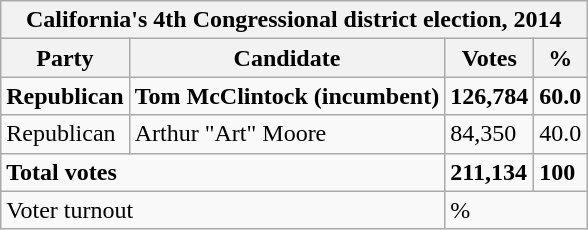<table class="wikitable">
<tr>
<th colspan="4">California's 4th Congressional district election, 2014</th>
</tr>
<tr>
<th>Party</th>
<th>Candidate</th>
<th>Votes</th>
<th>%</th>
</tr>
<tr>
<td><strong>Republican</strong></td>
<td><strong>Tom McClintock (incumbent)</strong></td>
<td><strong>126,784</strong></td>
<td><strong>60.0</strong></td>
</tr>
<tr>
<td>Republican</td>
<td>Arthur "Art" Moore</td>
<td>84,350</td>
<td>40.0</td>
</tr>
<tr>
<td colspan="2"><strong>Total votes</strong></td>
<td><strong>211,134</strong></td>
<td><strong>100</strong></td>
</tr>
<tr>
<td colspan="2">Voter turnout</td>
<td colspan="2">%</td>
</tr>
</table>
